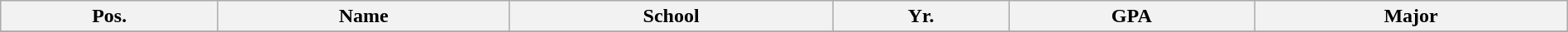<table class="wikitable sortable" style="width: 100%">
<tr>
<th>Pos.</th>
<th>Name</th>
<th>School</th>
<th>Yr.</th>
<th>GPA</th>
<th>Major</th>
</tr>
<tr>
</tr>
</table>
